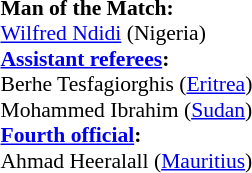<table width=50% style="font-size: 90%">
<tr>
<td><br><strong>Man of the Match:</strong>
<br><a href='#'>Wilfred Ndidi</a> (Nigeria)<br><strong><a href='#'>Assistant referees</a>:</strong>
<br>Berhe Tesfagiorghis (<a href='#'>Eritrea</a>)<br>Mohammed Ibrahim (<a href='#'>Sudan</a>)
<br><strong><a href='#'>Fourth official</a>:</strong>
<br>Ahmad Heeralall (<a href='#'>Mauritius</a>)</td>
</tr>
</table>
